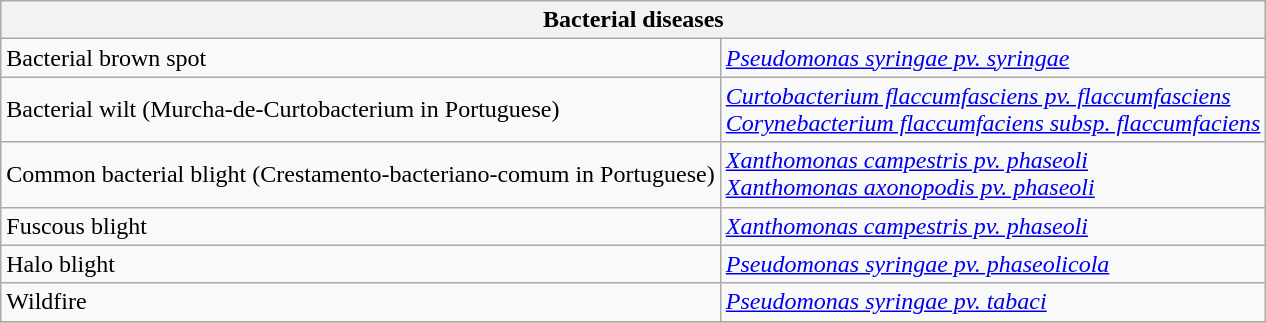<table class="wikitable" style="clear">
<tr>
<th colspan=2><strong>Bacterial diseases</strong><br></th>
</tr>
<tr>
<td>Bacterial brown spot</td>
<td><em><a href='#'>Pseudomonas syringae pv. syringae</a></em></td>
</tr>
<tr>
<td>Bacterial wilt (Murcha-de-Curtobacterium in Portuguese)</td>
<td><em><a href='#'>Curtobacterium flaccumfasciens pv. flaccumfasciens</a></em><br> <em><a href='#'>Corynebacterium flaccumfaciens subsp. flaccumfaciens</a></em></td>
</tr>
<tr>
<td>Common bacterial blight (Crestamento-bacteriano-comum in Portuguese)</td>
<td><em><a href='#'>Xanthomonas campestris pv. phaseoli</a></em><br> <em><a href='#'>Xanthomonas axonopodis pv. phaseoli</a></em></td>
</tr>
<tr>
<td>Fuscous blight</td>
<td><em><a href='#'>Xanthomonas campestris pv. phaseoli</a></em></td>
</tr>
<tr>
<td>Halo blight</td>
<td><em><a href='#'>Pseudomonas syringae pv. phaseolicola</a></em></td>
</tr>
<tr>
<td>Wildfire</td>
<td><em><a href='#'>Pseudomonas syringae pv. tabaci</a></em></td>
</tr>
<tr>
</tr>
</table>
